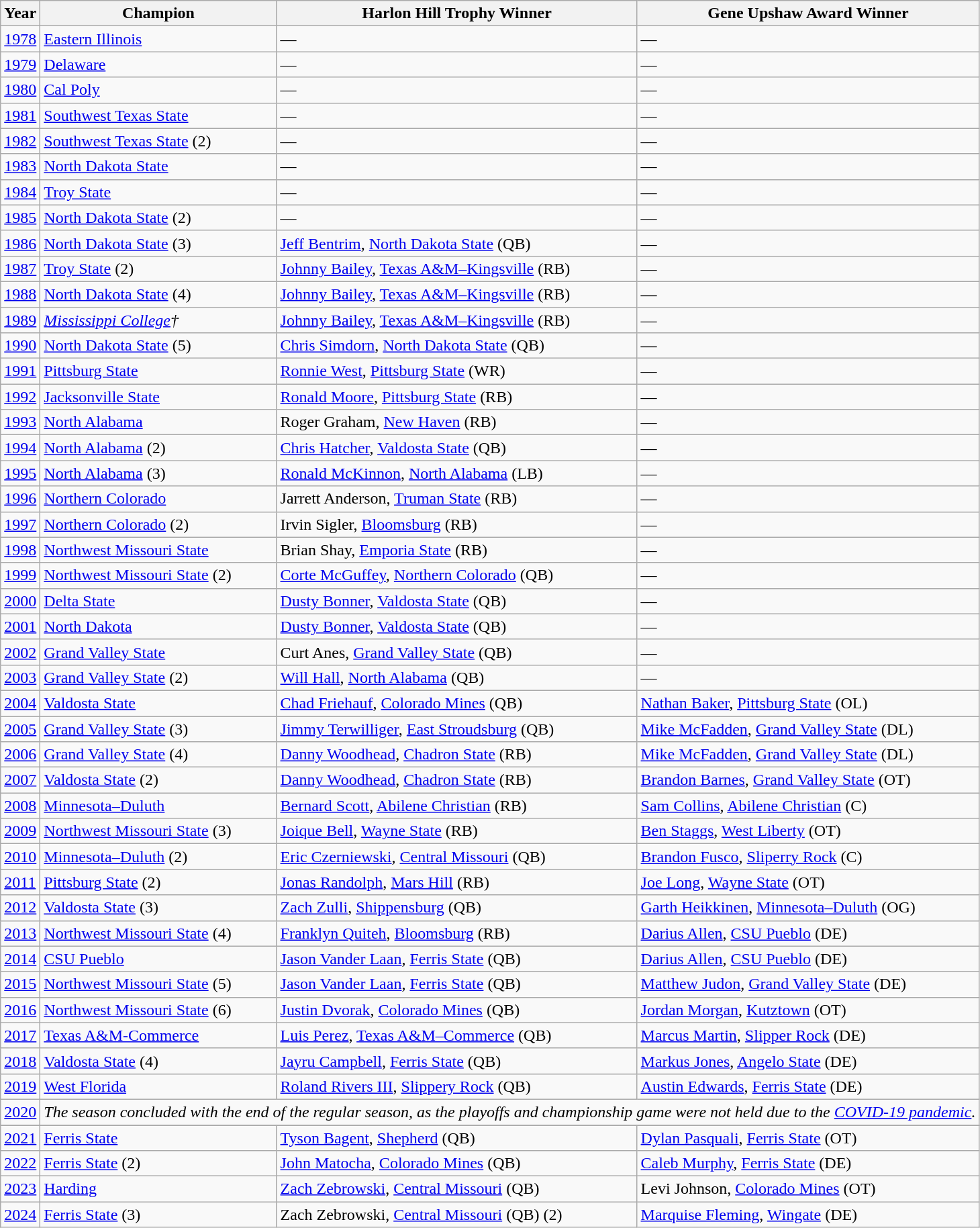<table class="wikitable">
<tr>
<th>Year</th>
<th>Champion</th>
<th>Harlon Hill Trophy Winner</th>
<th>Gene Upshaw Award Winner</th>
</tr>
<tr>
<td><a href='#'>1978</a></td>
<td><a href='#'>Eastern Illinois</a></td>
<td>—</td>
<td>—</td>
</tr>
<tr>
<td><a href='#'>1979</a></td>
<td><a href='#'>Delaware</a></td>
<td>—</td>
<td>—</td>
</tr>
<tr>
<td><a href='#'>1980</a></td>
<td><a href='#'>Cal Poly</a></td>
<td>—</td>
<td>—</td>
</tr>
<tr>
<td><a href='#'>1981</a></td>
<td><a href='#'>Southwest Texas State</a></td>
<td>—</td>
<td>—</td>
</tr>
<tr>
<td><a href='#'>1982</a></td>
<td><a href='#'>Southwest Texas State</a> (2)</td>
<td>—</td>
<td>—</td>
</tr>
<tr>
<td><a href='#'>1983</a></td>
<td><a href='#'>North Dakota State</a></td>
<td>—</td>
<td>—</td>
</tr>
<tr>
<td><a href='#'>1984</a></td>
<td><a href='#'>Troy State</a></td>
<td>—</td>
<td>—</td>
</tr>
<tr>
<td><a href='#'>1985</a></td>
<td><a href='#'>North Dakota State</a> (2)</td>
<td>—</td>
<td>—</td>
</tr>
<tr>
<td><a href='#'>1986</a></td>
<td><a href='#'>North Dakota State</a> (3)</td>
<td><a href='#'>Jeff Bentrim</a>, <a href='#'>North Dakota State</a> (QB)</td>
<td>—</td>
</tr>
<tr>
<td><a href='#'>1987</a></td>
<td><a href='#'>Troy State</a> (2)</td>
<td><a href='#'>Johnny Bailey</a>, <a href='#'>Texas A&M–Kingsville</a> (RB)</td>
<td>—</td>
</tr>
<tr>
<td><a href='#'>1988</a></td>
<td><a href='#'>North Dakota State</a> (4)</td>
<td><a href='#'>Johnny Bailey</a>, <a href='#'>Texas A&M–Kingsville</a> (RB)</td>
<td>—</td>
</tr>
<tr>
<td><a href='#'>1989</a></td>
<td><em><a href='#'>Mississippi College</a>†</em></td>
<td><a href='#'>Johnny Bailey</a>, <a href='#'>Texas A&M–Kingsville</a> (RB)</td>
<td>—</td>
</tr>
<tr>
<td><a href='#'>1990</a></td>
<td><a href='#'>North Dakota State</a> (5)</td>
<td><a href='#'>Chris Simdorn</a>, <a href='#'>North Dakota State</a> (QB)</td>
<td>—</td>
</tr>
<tr>
<td><a href='#'>1991</a></td>
<td><a href='#'>Pittsburg State</a></td>
<td><a href='#'>Ronnie West</a>, <a href='#'>Pittsburg State</a> (WR)</td>
<td>—</td>
</tr>
<tr>
<td><a href='#'>1992</a></td>
<td><a href='#'>Jacksonville State</a></td>
<td><a href='#'>Ronald Moore</a>, <a href='#'>Pittsburg State</a> (RB)</td>
<td>—</td>
</tr>
<tr>
<td><a href='#'>1993</a></td>
<td><a href='#'>North Alabama</a></td>
<td>Roger Graham, <a href='#'>New Haven</a> (RB)</td>
<td>—</td>
</tr>
<tr>
<td><a href='#'>1994</a></td>
<td><a href='#'>North Alabama</a> (2)</td>
<td><a href='#'>Chris Hatcher</a>, <a href='#'>Valdosta State</a> (QB)</td>
<td>—</td>
</tr>
<tr>
<td><a href='#'>1995</a></td>
<td><a href='#'>North Alabama</a> (3)</td>
<td><a href='#'>Ronald McKinnon</a>, <a href='#'>North Alabama</a> (LB)</td>
<td>—</td>
</tr>
<tr>
<td><a href='#'>1996</a></td>
<td><a href='#'>Northern Colorado</a></td>
<td>Jarrett Anderson, <a href='#'>Truman State</a> (RB)</td>
<td>—</td>
</tr>
<tr>
<td><a href='#'>1997</a></td>
<td><a href='#'>Northern Colorado</a> (2)</td>
<td>Irvin Sigler, <a href='#'>Bloomsburg</a> (RB)</td>
<td>—</td>
</tr>
<tr>
<td><a href='#'>1998</a></td>
<td><a href='#'>Northwest Missouri State</a></td>
<td>Brian Shay, <a href='#'>Emporia State</a> (RB)</td>
<td>—</td>
</tr>
<tr>
<td><a href='#'>1999</a></td>
<td><a href='#'>Northwest Missouri State</a> (2)</td>
<td><a href='#'>Corte McGuffey</a>, <a href='#'>Northern Colorado</a> (QB)</td>
<td>—</td>
</tr>
<tr>
<td><a href='#'>2000</a></td>
<td><a href='#'>Delta State</a></td>
<td><a href='#'>Dusty Bonner</a>, <a href='#'>Valdosta State</a> (QB)</td>
<td>—</td>
</tr>
<tr>
<td><a href='#'>2001</a></td>
<td><a href='#'>North Dakota</a></td>
<td><a href='#'>Dusty Bonner</a>, <a href='#'>Valdosta State</a> (QB)</td>
<td>—</td>
</tr>
<tr>
<td><a href='#'>2002</a></td>
<td><a href='#'>Grand Valley State</a></td>
<td>Curt Anes, <a href='#'>Grand Valley State</a> (QB)</td>
<td>—</td>
</tr>
<tr>
<td><a href='#'>2003</a></td>
<td><a href='#'>Grand Valley State</a> (2)</td>
<td><a href='#'>Will Hall</a>, <a href='#'>North Alabama</a> (QB)</td>
<td>—</td>
</tr>
<tr>
<td><a href='#'>2004</a></td>
<td><a href='#'>Valdosta State</a></td>
<td><a href='#'>Chad Friehauf</a>, <a href='#'>Colorado Mines</a> (QB)</td>
<td><a href='#'>Nathan Baker</a>, <a href='#'>Pittsburg State</a> (OL)</td>
</tr>
<tr>
<td><a href='#'>2005</a></td>
<td><a href='#'>Grand Valley State</a> (3)</td>
<td><a href='#'>Jimmy Terwilliger</a>, <a href='#'>East Stroudsburg</a> (QB)</td>
<td><a href='#'>Mike McFadden</a>, <a href='#'>Grand Valley State</a> (DL)</td>
</tr>
<tr>
<td><a href='#'>2006</a></td>
<td><a href='#'>Grand Valley State</a> (4)</td>
<td><a href='#'>Danny Woodhead</a>, <a href='#'>Chadron State</a> (RB)</td>
<td><a href='#'>Mike McFadden</a>, <a href='#'>Grand Valley State</a> (DL)</td>
</tr>
<tr>
<td><a href='#'>2007</a></td>
<td><a href='#'>Valdosta State</a> (2)</td>
<td><a href='#'>Danny Woodhead</a>, <a href='#'>Chadron State</a> (RB)</td>
<td><a href='#'>Brandon Barnes</a>, <a href='#'>Grand Valley State</a> (OT)</td>
</tr>
<tr>
<td><a href='#'>2008</a></td>
<td><a href='#'>Minnesota–Duluth</a></td>
<td><a href='#'>Bernard Scott</a>, <a href='#'>Abilene Christian</a> (RB)</td>
<td><a href='#'>Sam Collins</a>, <a href='#'>Abilene Christian</a> (C)</td>
</tr>
<tr>
<td><a href='#'>2009</a></td>
<td><a href='#'>Northwest Missouri State</a> (3)</td>
<td><a href='#'>Joique Bell</a>, <a href='#'>Wayne State</a> (RB)</td>
<td><a href='#'>Ben Staggs</a>, <a href='#'>West Liberty</a> (OT)</td>
</tr>
<tr>
<td><a href='#'>2010</a></td>
<td><a href='#'>Minnesota–Duluth</a> (2)</td>
<td><a href='#'>Eric Czerniewski</a>, <a href='#'>Central Missouri</a> (QB)</td>
<td><a href='#'>Brandon Fusco</a>, <a href='#'>Sliperry Rock</a> (C)</td>
</tr>
<tr>
<td><a href='#'>2011</a></td>
<td><a href='#'>Pittsburg State</a> (2)</td>
<td><a href='#'>Jonas Randolph</a>, <a href='#'>Mars Hill</a> (RB)</td>
<td><a href='#'>Joe Long</a>, <a href='#'>Wayne State</a> (OT)</td>
</tr>
<tr>
<td><a href='#'>2012</a></td>
<td><a href='#'>Valdosta State</a> (3)</td>
<td><a href='#'>Zach Zulli</a>, <a href='#'>Shippensburg</a> (QB)</td>
<td><a href='#'>Garth Heikkinen</a>, <a href='#'>Minnesota–Duluth</a> (OG)</td>
</tr>
<tr>
<td><a href='#'>2013</a></td>
<td><a href='#'>Northwest Missouri State</a> (4)</td>
<td><a href='#'>Franklyn Quiteh</a>, <a href='#'>Bloomsburg</a> (RB)</td>
<td><a href='#'>Darius Allen</a>, <a href='#'>CSU Pueblo</a> (DE)</td>
</tr>
<tr>
<td><a href='#'>2014</a></td>
<td><a href='#'>CSU Pueblo</a></td>
<td><a href='#'>Jason Vander Laan</a>, <a href='#'>Ferris State</a> (QB)</td>
<td><a href='#'>Darius Allen</a>, <a href='#'>CSU Pueblo</a> (DE)</td>
</tr>
<tr>
<td><a href='#'>2015</a></td>
<td><a href='#'>Northwest Missouri State</a> (5)</td>
<td><a href='#'>Jason Vander Laan</a>, <a href='#'>Ferris State</a> (QB)</td>
<td><a href='#'>Matthew Judon</a>, <a href='#'>Grand Valley State</a> (DE)</td>
</tr>
<tr>
<td><a href='#'>2016</a></td>
<td><a href='#'>Northwest Missouri State</a> (6)</td>
<td><a href='#'>Justin Dvorak</a>, <a href='#'>Colorado Mines</a> (QB)</td>
<td><a href='#'>Jordan Morgan</a>, <a href='#'>Kutztown</a> (OT)</td>
</tr>
<tr>
<td><a href='#'>2017</a></td>
<td><a href='#'>Texas A&M-Commerce</a></td>
<td><a href='#'>Luis Perez</a>, <a href='#'>Texas A&M–Commerce</a> (QB)</td>
<td><a href='#'>Marcus Martin</a>, <a href='#'>Slipper Rock</a> (DE)</td>
</tr>
<tr>
<td><a href='#'>2018</a></td>
<td><a href='#'>Valdosta State</a> (4)</td>
<td><a href='#'>Jayru Campbell</a>, <a href='#'>Ferris State</a> (QB)</td>
<td><a href='#'>Markus Jones</a>, <a href='#'>Angelo State</a> (DE)</td>
</tr>
<tr>
<td><a href='#'>2019</a></td>
<td><a href='#'>West Florida</a></td>
<td><a href='#'>Roland Rivers III</a>, <a href='#'>Slippery Rock</a> (QB)</td>
<td><a href='#'>Austin Edwards</a>, <a href='#'>Ferris State</a> (DE)</td>
</tr>
<tr>
<td><a href='#'>2020</a></td>
<td colspan=3><em>The season concluded with the end of the regular season, as the playoffs and championship game were not held due to the <a href='#'>COVID-19 pandemic</a>.</em></td>
</tr>
<tr>
</tr>
<tr>
<td><a href='#'>2021</a></td>
<td><a href='#'>Ferris State</a></td>
<td><a href='#'>Tyson Bagent</a>, <a href='#'>Shepherd</a> (QB)</td>
<td><a href='#'>Dylan Pasquali</a>, <a href='#'>Ferris State</a> (OT)</td>
</tr>
<tr>
<td><a href='#'>2022</a></td>
<td><a href='#'>Ferris State</a> (2)</td>
<td><a href='#'>John Matocha</a>, <a href='#'>Colorado Mines</a> (QB)</td>
<td><a href='#'>Caleb Murphy</a>, <a href='#'>Ferris State</a> (DE)</td>
</tr>
<tr>
<td><a href='#'>2023</a></td>
<td><a href='#'>Harding</a></td>
<td><a href='#'>Zach Zebrowski</a>, <a href='#'>Central Missouri</a> (QB)</td>
<td>Levi Johnson, <a href='#'>Colorado Mines</a> (OT)</td>
</tr>
<tr>
<td><a href='#'>2024</a></td>
<td><a href='#'>Ferris State</a> (3)</td>
<td>Zach Zebrowski, <a href='#'>Central Missouri</a> (QB) (2)</td>
<td><a href='#'>Marquise Fleming</a>, <a href='#'>Wingate</a> (DE)</td>
</tr>
</table>
